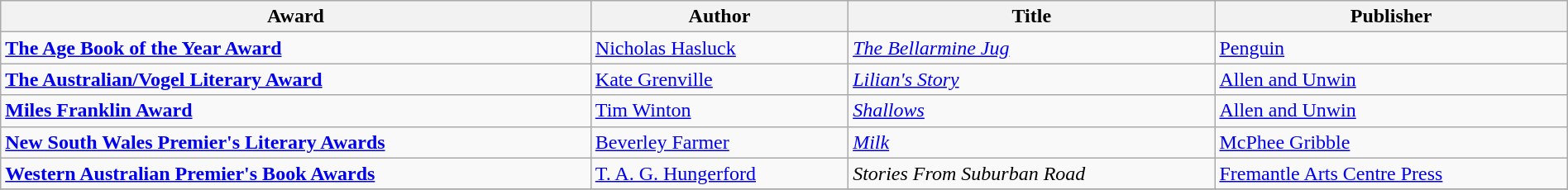<table class="wikitable" width=100%>
<tr>
<th>Award</th>
<th>Author</th>
<th>Title</th>
<th>Publisher</th>
</tr>
<tr>
<td><strong><a href='#'>The Age Book of the Year Award</a></strong></td>
<td><a href='#'>Nicholas Hasluck</a></td>
<td><em><a href='#'>The Bellarmine Jug</a></em></td>
<td><a href='#'>Penguin</a></td>
</tr>
<tr>
<td><strong><a href='#'>The Australian/Vogel Literary Award</a></strong></td>
<td><a href='#'>Kate Grenville</a></td>
<td><em><a href='#'>Lilian's Story</a></em></td>
<td><a href='#'>Allen and Unwin</a></td>
</tr>
<tr>
<td><strong><a href='#'>Miles Franklin Award</a></strong></td>
<td><a href='#'>Tim Winton</a></td>
<td><em><a href='#'>Shallows</a></em></td>
<td><a href='#'>Allen and Unwin</a></td>
</tr>
<tr>
<td><strong><a href='#'>New South Wales Premier's Literary Awards</a></strong></td>
<td><a href='#'>Beverley Farmer</a></td>
<td><em><a href='#'>Milk</a></em></td>
<td><a href='#'>McPhee Gribble</a></td>
</tr>
<tr>
<td><strong><a href='#'>Western Australian Premier's Book Awards</a></strong></td>
<td><a href='#'>T. A. G. Hungerford</a></td>
<td><em>Stories From Suburban Road</em></td>
<td><a href='#'>Fremantle Arts Centre Press</a></td>
</tr>
<tr>
</tr>
</table>
